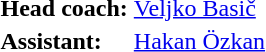<table>
<tr>
<td><strong>Head coach:</strong></td>
<td><a href='#'>Veljko Basič</a></td>
</tr>
<tr>
<td><strong>Assistant:</strong></td>
<td><a href='#'>Hakan Özkan</a></td>
</tr>
</table>
